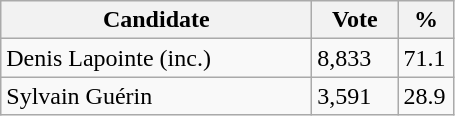<table class="wikitable">
<tr>
<th bgcolor="#DDDDFF" width="200px">Candidate</th>
<th bgcolor="#DDDDFF" width="50px">Vote</th>
<th bgcolor="#DDDDFF" width="30px">%</th>
</tr>
<tr>
<td>Denis Lapointe (inc.)</td>
<td>8,833</td>
<td>71.1</td>
</tr>
<tr>
<td>Sylvain Guérin</td>
<td>3,591</td>
<td>28.9</td>
</tr>
</table>
